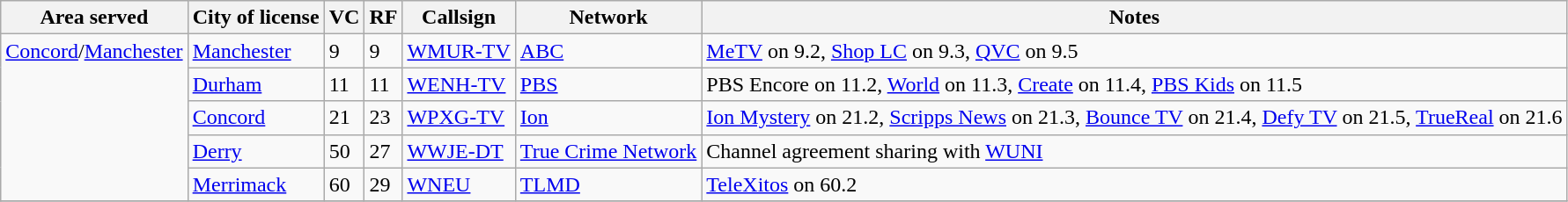<table class="sortable wikitable" style="margin: 1em 1em 1em 0; background: #f9f9f9;">
<tr>
<th>Area served</th>
<th>City of license</th>
<th>VC</th>
<th>RF</th>
<th>Callsign</th>
<th>Network</th>
<th class="unsortable">Notes</th>
</tr>
<tr style="vertical-align: top; text-align: left;">
<td colspan="1" rowspan="5"><a href='#'>Concord</a>/<a href='#'>Manchester</a></td>
<td><a href='#'>Manchester</a></td>
<td>9</td>
<td>9</td>
<td><a href='#'>WMUR-TV</a></td>
<td><a href='#'>ABC</a></td>
<td><a href='#'>MeTV</a> on 9.2, <a href='#'>Shop LC</a> on 9.3, <a href='#'>QVC</a> on 9.5</td>
</tr>
<tr style="vertical-align: top; text-align: left;">
<td><a href='#'>Durham</a></td>
<td>11</td>
<td>11</td>
<td><a href='#'>WENH-TV</a></td>
<td><a href='#'>PBS</a></td>
<td>PBS Encore on 11.2, <a href='#'>World</a> on 11.3, <a href='#'>Create</a> on 11.4, <a href='#'>PBS Kids</a> on 11.5</td>
</tr>
<tr style="vertical-align: top; text-align: left;">
<td><a href='#'>Concord</a></td>
<td>21</td>
<td>23</td>
<td><a href='#'>WPXG-TV</a></td>
<td><a href='#'>Ion</a></td>
<td><a href='#'>Ion Mystery</a> on 21.2, <a href='#'>Scripps News</a> on 21.3, <a href='#'>Bounce TV</a> on 21.4, <a href='#'>Defy TV</a> on 21.5, <a href='#'>TrueReal</a> on 21.6</td>
</tr>
<tr style="vertical-align: top; text-align: left;">
<td><a href='#'>Derry</a></td>
<td>50</td>
<td>27</td>
<td><a href='#'>WWJE-DT</a></td>
<td><a href='#'>True Crime Network</a></td>
<td>Channel agreement sharing with <a href='#'>WUNI</a></td>
</tr>
<tr style="vertical-align: top; text-align: left;">
<td><a href='#'>Merrimack</a></td>
<td>60</td>
<td>29</td>
<td><a href='#'>WNEU</a></td>
<td><a href='#'>TLMD</a></td>
<td><a href='#'>TeleXitos</a> on 60.2</td>
</tr>
<tr style="vertical-align: top; text-align: left;">
</tr>
</table>
